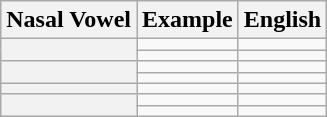<table class="wikitable" align="center">
<tr>
<th>Nasal Vowel</th>
<th>Example</th>
<th>English</th>
</tr>
<tr>
<th rowspan=2></th>
<td></td>
<td></td>
</tr>
<tr>
<td></td>
<td></td>
</tr>
<tr>
<th rowspan=2></th>
<td></td>
<td></td>
</tr>
<tr>
<td></td>
<td></td>
</tr>
<tr>
<th></th>
<td></td>
<td></td>
</tr>
<tr>
<th rowspan=2></th>
<td></td>
<td></td>
</tr>
<tr>
<td></td>
<td></td>
</tr>
</table>
